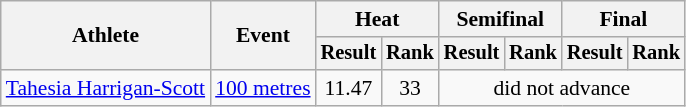<table class="wikitable" style="font-size:90%">
<tr>
<th rowspan="2">Athlete</th>
<th rowspan="2">Event</th>
<th colspan="2">Heat</th>
<th colspan="2">Semifinal</th>
<th colspan="2">Final</th>
</tr>
<tr style="font-size:95%">
<th>Result</th>
<th>Rank</th>
<th>Result</th>
<th>Rank</th>
<th>Result</th>
<th>Rank</th>
</tr>
<tr style=text-align:center>
<td style=text-align:left><a href='#'>Tahesia Harrigan-Scott</a></td>
<td style=text-align:left><a href='#'>100 metres</a></td>
<td>11.47</td>
<td>33</td>
<td colspan=4>did not advance</td>
</tr>
</table>
